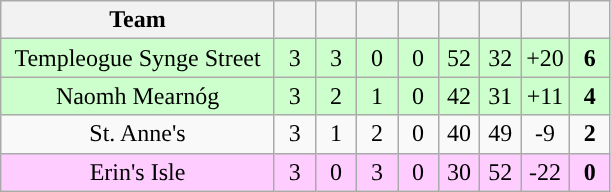<table class="wikitable" style="text-align:center">
<tr>
<th style="width:175px;">Team</th>
<th width="20"></th>
<th width="20"></th>
<th width="20"></th>
<th width="20"></th>
<th width="20"></th>
<th width="20"></th>
<th width="20"></th>
<th width="20"></th>
</tr>
<tr style="background:#cfc">
<td>Templeogue Synge Street</td>
<td>3</td>
<td>3</td>
<td>0</td>
<td>0</td>
<td>52</td>
<td>32</td>
<td>+20</td>
<td><strong>6</strong></td>
</tr>
<tr style="background:#cfc;">
<td>Naomh Mearnóg</td>
<td>3</td>
<td>2</td>
<td>1</td>
<td>0</td>
<td>42</td>
<td>31</td>
<td>+11</td>
<td><strong>4</strong></td>
</tr>
<tr>
<td>St. Anne's</td>
<td>3</td>
<td>1</td>
<td>2</td>
<td>0</td>
<td>40</td>
<td>49</td>
<td>-9</td>
<td><strong>2</strong></td>
</tr>
<tr style="background:#fcf;">
<td>Erin's Isle</td>
<td>3</td>
<td>0</td>
<td>3</td>
<td>0</td>
<td>30</td>
<td>52</td>
<td>-22</td>
<td><strong>0</strong></td>
</tr>
</table>
